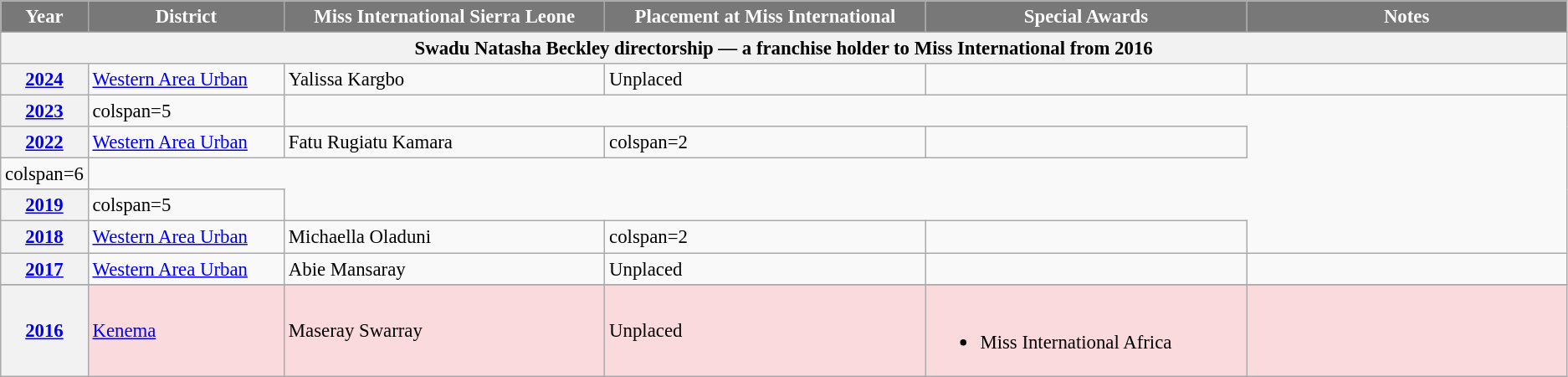<table class="wikitable " style="font-size: 95%;">
<tr>
<th width="60" style="background-color:#787878;color:#FFFFFF;">Year</th>
<th width="150" style="background-color:#787878;color:#FFFFFF;">District</th>
<th width="250" style="background-color:#787878;color:#FFFFFF;">Miss International Sierra Leone</th>
<th width="250" style="background-color:#787878;color:#FFFFFF;">Placement at Miss International</th>
<th width="250" style="background-color:#787878;color:#FFFFFF;">Special Awards</th>
<th width="250" style="background-color:#787878;color:#FFFFFF;">Notes</th>
</tr>
<tr>
<th colspan="6">Swadu Natasha Beckley directorship — a franchise holder to Miss International from 2016</th>
</tr>
<tr>
<th><a href='#'>2024</a></th>
<td><a href='#'>Western Area Urban</a></td>
<td>Yalissa Kargbo</td>
<td>Unplaced</td>
<td></td>
<td></td>
</tr>
<tr>
<th><a href='#'>2023</a></th>
<td>colspan=5 </td>
</tr>
<tr>
<th><a href='#'>2022</a></th>
<td><a href='#'>Western Area Urban</a></td>
<td>Fatu Rugiatu Kamara</td>
<td>colspan=2 </td>
<td></td>
</tr>
<tr>
<td>colspan=6 </td>
</tr>
<tr>
<th><a href='#'>2019</a></th>
<td>colspan=5 </td>
</tr>
<tr>
<th><a href='#'>2018</a></th>
<td><a href='#'>Western Area Urban</a></td>
<td>Michaella Oladuni</td>
<td>colspan=2 </td>
<td></td>
</tr>
<tr>
<th><a href='#'>2017</a></th>
<td><a href='#'>Western Area Urban</a></td>
<td>Abie Mansaray</td>
<td>Unplaced</td>
<td></td>
<td></td>
</tr>
<tr>
</tr>
<tr style="background-color:#FADADD;">
<th><a href='#'>2016</a></th>
<td><a href='#'>Kenema</a></td>
<td>Maseray Swarray</td>
<td>Unplaced</td>
<td align="left"><br><ul><li>Miss International Africa</li></ul></td>
<td></td>
</tr>
</table>
